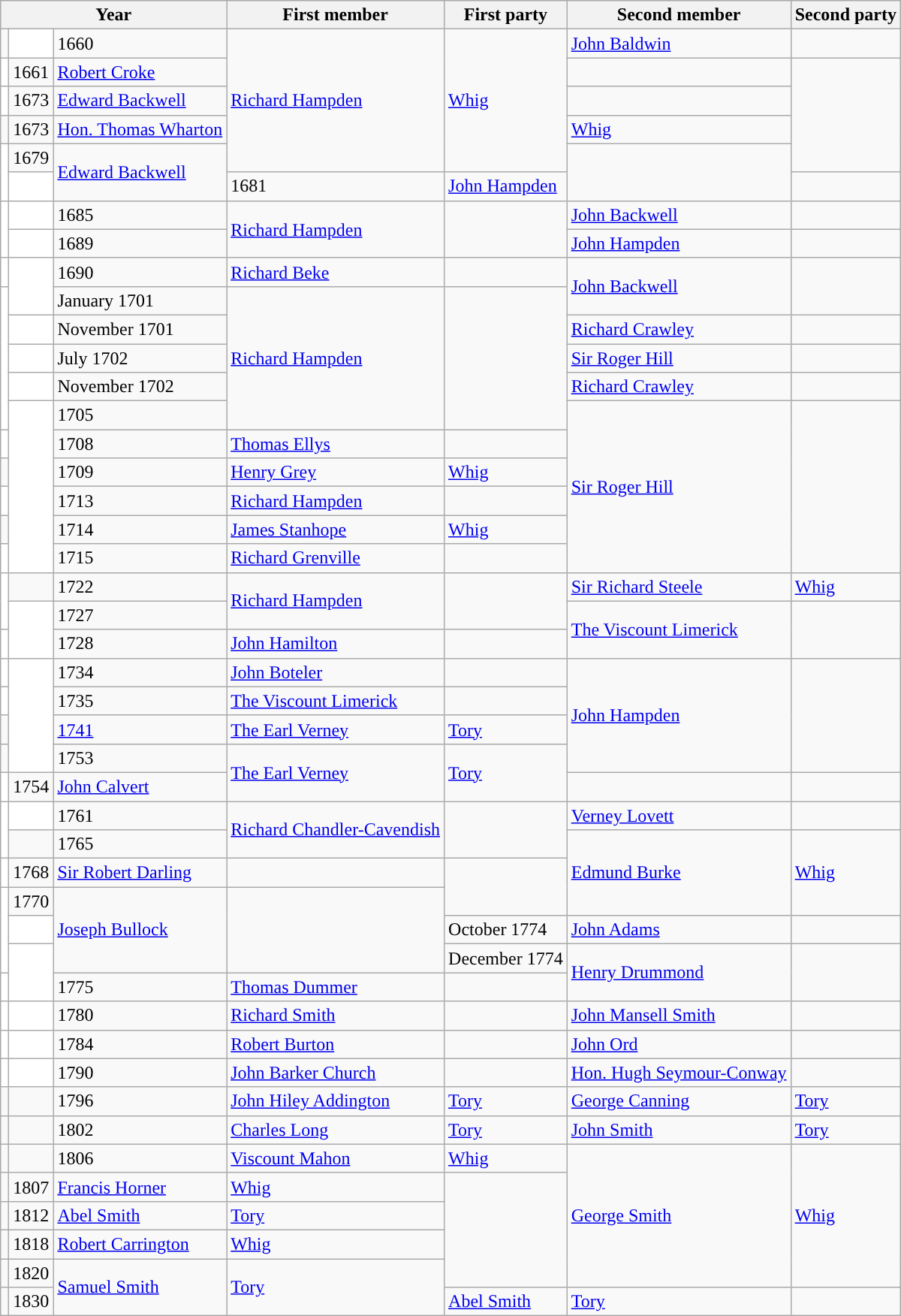<table class="wikitable">
<tr>
<th colspan="3">Year</th>
<th>First member</th>
<th>First party</th>
<th>Second member</th>
<th>Second party</th>
</tr>
<tr>
<td style="color:inherit;background-color: "></td>
<td style="color:inherit;background-color: white"></td>
<td>1660</td>
<td rowspan="5"><a href='#'>Richard Hampden</a></td>
<td rowspan="5"><a href='#'>Whig</a></td>
<td><a href='#'>John Baldwin</a></td>
<td></td>
</tr>
<tr>
<td style="color:inherit;background-color: white"></td>
<td>1661</td>
<td><a href='#'>Robert Croke</a></td>
<td></td>
</tr>
<tr>
<td style="color:inherit;background-color: white"></td>
<td>1673</td>
<td><a href='#'>Edward Backwell</a></td>
<td></td>
</tr>
<tr>
<td style="color:inherit;background-color: "></td>
<td>1673</td>
<td><a href='#'>Hon. Thomas Wharton</a></td>
<td><a href='#'>Whig</a></td>
</tr>
<tr>
<td style="color:inherit;background-color: white" rowspan="2"></td>
<td>1679</td>
<td rowspan="2"><a href='#'>Edward Backwell</a></td>
<td rowspan="2"></td>
</tr>
<tr>
<td style="color:inherit;background-color: white"></td>
<td>1681</td>
<td><a href='#'>John Hampden</a></td>
<td></td>
</tr>
<tr>
<td style="color:inherit;background-color: white" rowspan="2"></td>
<td style="color:inherit;background-color: white"></td>
<td>1685</td>
<td rowspan="2"><a href='#'>Richard Hampden</a></td>
<td rowspan="2"></td>
<td><a href='#'>John Backwell</a></td>
<td></td>
</tr>
<tr>
<td style="color:inherit;background-color: white"></td>
<td>1689</td>
<td><a href='#'>John Hampden</a></td>
<td></td>
</tr>
<tr>
<td style="color:inherit;background-color: white"></td>
<td style="color:inherit;background-color: white" rowspan="2"></td>
<td>1690</td>
<td><a href='#'>Richard Beke</a></td>
<td></td>
<td rowspan="2"><a href='#'>John Backwell</a></td>
<td rowspan="2"></td>
</tr>
<tr>
<td style="color:inherit;background-color: white" rowspan="5"></td>
<td>January 1701</td>
<td rowspan="5"><a href='#'>Richard Hampden</a></td>
<td rowspan="5"></td>
</tr>
<tr>
<td style="color:inherit;background-color: white"></td>
<td>November 1701</td>
<td><a href='#'>Richard Crawley</a></td>
<td></td>
</tr>
<tr>
<td style="color:inherit;background-color: white"></td>
<td>July 1702</td>
<td><a href='#'>Sir Roger Hill</a></td>
<td></td>
</tr>
<tr>
<td style="color:inherit;background-color: white"></td>
<td>November 1702</td>
<td><a href='#'>Richard Crawley</a></td>
<td></td>
</tr>
<tr>
<td style="color:inherit;background-color: white" rowspan="6"></td>
<td>1705</td>
<td rowspan="6"><a href='#'>Sir Roger Hill</a></td>
<td rowspan="6"></td>
</tr>
<tr>
<td style="color:inherit;background-color: white"></td>
<td>1708</td>
<td><a href='#'>Thomas Ellys</a></td>
<td></td>
</tr>
<tr>
<td style="color:inherit;background-color: "></td>
<td>1709</td>
<td><a href='#'>Henry Grey</a></td>
<td><a href='#'>Whig</a></td>
</tr>
<tr>
<td style="color:inherit;background-color: white"></td>
<td>1713</td>
<td><a href='#'>Richard Hampden</a></td>
<td></td>
</tr>
<tr>
<td style="color:inherit;background-color: "></td>
<td>1714</td>
<td><a href='#'>James Stanhope</a></td>
<td><a href='#'>Whig</a></td>
</tr>
<tr>
<td style="color:inherit;background-color: white"></td>
<td>1715</td>
<td><a href='#'>Richard Grenville</a></td>
<td></td>
</tr>
<tr>
<td style="color:inherit;background-color: white" rowspan="2"></td>
<td style="color:inherit;background-color: "></td>
<td>1722</td>
<td rowspan="2"><a href='#'>Richard Hampden</a></td>
<td rowspan="2"></td>
<td><a href='#'>Sir Richard Steele</a></td>
<td><a href='#'>Whig</a></td>
</tr>
<tr>
<td style="color:inherit;background-color: white" rowspan="2"></td>
<td>1727</td>
<td rowspan="2"><a href='#'>The Viscount Limerick</a></td>
<td rowspan="2"></td>
</tr>
<tr>
<td style="color:inherit;background-color: white"></td>
<td>1728</td>
<td><a href='#'>John Hamilton</a></td>
<td></td>
</tr>
<tr>
<td style="color:inherit;background-color: white"></td>
<td style="color:inherit;background-color: white" rowspan="4"></td>
<td>1734</td>
<td><a href='#'>John Boteler</a></td>
<td></td>
<td rowspan="4"><a href='#'>John Hampden</a></td>
<td rowspan="4"></td>
</tr>
<tr>
<td style="color:inherit;background-color: white"></td>
<td>1735</td>
<td><a href='#'>The Viscount Limerick</a></td>
<td></td>
</tr>
<tr>
<td style="color:inherit;background-color: "></td>
<td><a href='#'>1741</a></td>
<td><a href='#'>The Earl Verney</a></td>
<td><a href='#'>Tory</a></td>
</tr>
<tr>
<td style="color:inherit;background-color: "></td>
<td>1753</td>
<td rowspan="2"><a href='#'>The Earl Verney</a></td>
<td rowspan="2"><a href='#'>Tory</a></td>
</tr>
<tr>
<td style="color:inherit;background-color: white"></td>
<td>1754</td>
<td><a href='#'>John Calvert</a></td>
<td></td>
</tr>
<tr>
<td style="color:inherit;background-color: white" rowspan="2"></td>
<td style="color:inherit;background-color: white"></td>
<td>1761</td>
<td rowspan="2"><a href='#'>Richard Chandler-Cavendish</a></td>
<td rowspan="2"></td>
<td><a href='#'>Verney Lovett</a></td>
<td></td>
</tr>
<tr>
<td style="color:inherit;background-color: "></td>
<td>1765</td>
<td rowspan="3"><a href='#'>Edmund Burke</a></td>
<td rowspan="3"><a href='#'>Whig</a></td>
</tr>
<tr>
<td style="color:inherit;background-color: white"></td>
<td>1768</td>
<td><a href='#'>Sir Robert Darling</a></td>
<td></td>
</tr>
<tr>
<td style="color:inherit;background-color: white" rowspan="3"></td>
<td>1770</td>
<td rowspan="3"><a href='#'>Joseph Bullock</a></td>
<td rowspan="3"></td>
</tr>
<tr>
<td style="color:inherit;background-color: white"></td>
<td>October 1774</td>
<td><a href='#'>John Adams</a></td>
<td></td>
</tr>
<tr>
<td style="color:inherit;background-color: white" rowspan="2"></td>
<td>December 1774</td>
<td rowspan="2"><a href='#'>Henry Drummond</a></td>
<td rowspan="2"></td>
</tr>
<tr>
<td style="color:inherit;background-color: white"></td>
<td>1775</td>
<td><a href='#'>Thomas Dummer</a></td>
<td></td>
</tr>
<tr>
<td style="color:inherit;background-color: white"></td>
<td style="color:inherit;background-color: white"></td>
<td>1780</td>
<td><a href='#'>Richard Smith</a></td>
<td></td>
<td><a href='#'>John Mansell Smith</a></td>
<td></td>
</tr>
<tr>
<td style="color:inherit;background-color: white"></td>
<td style="color:inherit;background-color: white"></td>
<td>1784</td>
<td><a href='#'>Robert Burton</a></td>
<td></td>
<td><a href='#'>John Ord</a></td>
<td></td>
</tr>
<tr>
<td style="color:inherit;background-color: white"></td>
<td style="color:inherit;background-color: white"></td>
<td>1790</td>
<td><a href='#'>John Barker Church</a></td>
<td></td>
<td><a href='#'>Hon. Hugh Seymour-Conway</a></td>
<td></td>
</tr>
<tr>
<td style="color:inherit;background-color: "></td>
<td style="color:inherit;background-color: "></td>
<td>1796</td>
<td><a href='#'>John Hiley Addington</a></td>
<td><a href='#'>Tory</a></td>
<td><a href='#'>George Canning</a></td>
<td><a href='#'>Tory</a></td>
</tr>
<tr>
<td style="color:inherit;background-color: "></td>
<td style="color:inherit;background-color: "></td>
<td>1802</td>
<td><a href='#'>Charles Long</a></td>
<td><a href='#'>Tory</a></td>
<td><a href='#'>John Smith</a></td>
<td><a href='#'>Tory</a></td>
</tr>
<tr>
<td style="color:inherit;background-color: "></td>
<td style="color:inherit;background-color: "></td>
<td>1806</td>
<td><a href='#'>Viscount Mahon</a></td>
<td><a href='#'>Whig</a></td>
<td rowspan="5"><a href='#'>George Smith</a></td>
<td rowspan="5"><a href='#'>Whig</a></td>
</tr>
<tr>
<td style="color:inherit;background-color: "></td>
<td>1807</td>
<td><a href='#'>Francis Horner</a></td>
<td><a href='#'>Whig</a></td>
</tr>
<tr>
<td style="color:inherit;background-color: "></td>
<td>1812</td>
<td><a href='#'>Abel Smith</a></td>
<td><a href='#'>Tory</a></td>
</tr>
<tr>
<td style="color:inherit;background-color: "></td>
<td>1818</td>
<td><a href='#'>Robert Carrington</a></td>
<td><a href='#'>Whig</a></td>
</tr>
<tr>
<td style="color:inherit;background-color: "></td>
<td>1820</td>
<td rowspan="2"><a href='#'>Samuel Smith</a></td>
<td rowspan="2"><a href='#'>Tory</a></td>
</tr>
<tr>
<td style="color:inherit;background-color: "></td>
<td>1830</td>
<td><a href='#'>Abel Smith</a></td>
<td><a href='#'>Tory</a></td>
</tr>
</table>
